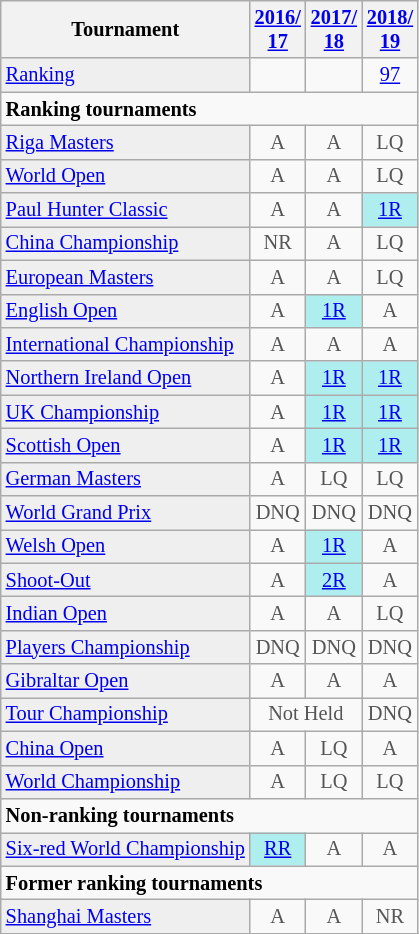<table class="wikitable" style="font-size:85%;">
<tr>
<th>Tournament</th>
<th><a href='#'>2016/<br>17</a></th>
<th><a href='#'>2017/<br>18</a></th>
<th><a href='#'>2018/<br>19</a></th>
</tr>
<tr>
<td style="background:#EFEFEF;"><a href='#'>Ranking</a></td>
<td style="text-align:center;"></td>
<td style="text-align:center;"></td>
<td style="text-align:center;"><a href='#'>97</a></td>
</tr>
<tr>
<td colspan="4"><strong>Ranking tournaments</strong></td>
</tr>
<tr>
<td style="background:#EFEFEF;"><a href='#'>Riga Masters</a></td>
<td align="center" style="color:#555555;">A</td>
<td align="center" style="color:#555555;">A</td>
<td align="center" style="color:#555555;">LQ</td>
</tr>
<tr>
<td style="background:#EFEFEF;"><a href='#'>World Open</a></td>
<td align="center" style="color:#555555;">A</td>
<td align="center" style="color:#555555;">A</td>
<td align="center" style="color:#555555;">LQ</td>
</tr>
<tr>
<td style="background:#EFEFEF;"><a href='#'>Paul Hunter Classic</a></td>
<td align="center" style="color:#555555;">A</td>
<td align="center" style="color:#555555;">A</td>
<td align="center" style="background:#afeeee;"><a href='#'>1R</a></td>
</tr>
<tr>
<td style="background:#EFEFEF;"><a href='#'>China Championship</a></td>
<td align="center" style="color:#555555;">NR</td>
<td align="center" style="color:#555555;">A</td>
<td align="center" style="color:#555555;">LQ</td>
</tr>
<tr>
<td style="background:#EFEFEF;"><a href='#'>European Masters</a></td>
<td align="center" style="color:#555555;">A</td>
<td align="center" style="color:#555555;">A</td>
<td align="center" style="color:#555555;">LQ</td>
</tr>
<tr>
<td style="background:#EFEFEF;"><a href='#'>English Open</a></td>
<td align="center" style="color:#555555;">A</td>
<td align="center" style="background:#afeeee;"><a href='#'>1R</a></td>
<td align="center" style="color:#555555;">A</td>
</tr>
<tr>
<td style="background:#EFEFEF;"><a href='#'>International Championship</a></td>
<td align="center" style="color:#555555;">A</td>
<td align="center" style="color:#555555;">A</td>
<td align="center" style="color:#555555;">A</td>
</tr>
<tr>
<td style="background:#EFEFEF;"><a href='#'>Northern Ireland Open</a></td>
<td align="center" style="color:#555555;">A</td>
<td align="center" style="background:#afeeee;"><a href='#'>1R</a></td>
<td align="center" style="background:#afeeee;"><a href='#'>1R</a></td>
</tr>
<tr>
<td style="background:#EFEFEF;"><a href='#'>UK Championship</a></td>
<td align="center" style="color:#555555;">A</td>
<td align="center" style="background:#afeeee;"><a href='#'>1R</a></td>
<td align="center" style="background:#afeeee;"><a href='#'>1R</a></td>
</tr>
<tr>
<td style="background:#EFEFEF;"><a href='#'>Scottish Open</a></td>
<td align="center" style="color:#555555;">A</td>
<td align="center" style="background:#afeeee;"><a href='#'>1R</a></td>
<td align="center" style="background:#afeeee;"><a href='#'>1R</a></td>
</tr>
<tr>
<td style="background:#EFEFEF;"><a href='#'>German Masters</a></td>
<td align="center" style="color:#555555;">A</td>
<td align="center" style="color:#555555;">LQ</td>
<td align="center" style="color:#555555;">LQ</td>
</tr>
<tr>
<td style="background:#EFEFEF;"><a href='#'>World Grand Prix</a></td>
<td align="center" style="color:#555555;">DNQ</td>
<td align="center" style="color:#555555;">DNQ</td>
<td align="center" style="color:#555555;">DNQ</td>
</tr>
<tr>
<td style="background:#EFEFEF;"><a href='#'>Welsh Open</a></td>
<td align="center" style="color:#555555;">A</td>
<td align="center" style="background:#afeeee;"><a href='#'>1R</a></td>
<td align="center" style="color:#555555;">A</td>
</tr>
<tr>
<td style="background:#EFEFEF;"><a href='#'>Shoot-Out</a></td>
<td align="center" style="color:#555555;">A</td>
<td align="center" style="background:#afeeee;"><a href='#'>2R</a></td>
<td align="center" style="color:#555555;">A</td>
</tr>
<tr>
<td style="background:#EFEFEF;"><a href='#'>Indian Open</a></td>
<td align="center" style="color:#555555;">A</td>
<td align="center" style="color:#555555;">A</td>
<td align="center" style="color:#555555;">LQ</td>
</tr>
<tr>
<td style="background:#EFEFEF;"><a href='#'>Players Championship</a></td>
<td align="center" style="color:#555555;">DNQ</td>
<td align="center" style="color:#555555;">DNQ</td>
<td align="center" style="color:#555555;">DNQ</td>
</tr>
<tr>
<td style="background:#EFEFEF;"><a href='#'>Gibraltar Open</a></td>
<td align="center" style="color:#555555;">A</td>
<td align="center" style="color:#555555;">A</td>
<td align="center" style="color:#555555;">A</td>
</tr>
<tr>
<td style="background:#EFEFEF;"><a href='#'>Tour Championship</a></td>
<td colspan="2" style="text-align:center;color:#555555;">Not Held</td>
<td align="center" style="color:#555555;">DNQ</td>
</tr>
<tr>
<td style="background:#EFEFEF;"><a href='#'>China Open</a></td>
<td align="center" style="color:#555555;">A</td>
<td align="center" style="color:#555555;">LQ</td>
<td align="center" style="color:#555555;">A</td>
</tr>
<tr>
<td style="background:#EFEFEF;"><a href='#'>World Championship</a></td>
<td align="center" style="color:#555555;">A</td>
<td align="center" style="color:#555555;">LQ</td>
<td align="center" style="color:#555555;">LQ</td>
</tr>
<tr>
<td colspan="4"><strong>Non-ranking tournaments</strong></td>
</tr>
<tr>
<td style="background:#EFEFEF;"><a href='#'>Six-red World Championship</a></td>
<td align="center" style="background:#afeeee;"><a href='#'>RR</a></td>
<td align="center" style="color:#555555;">A</td>
<td align="center" style="color:#555555;">A</td>
</tr>
<tr>
<td colspan="4"><strong>Former ranking tournaments</strong></td>
</tr>
<tr>
<td style="background:#EFEFEF;"><a href='#'>Shanghai Masters</a></td>
<td align="center" style="color:#555555;">A</td>
<td align="center" style="color:#555555;">A</td>
<td align="center" style="color:#555555;">NR</td>
</tr>
<tr>
</tr>
</table>
